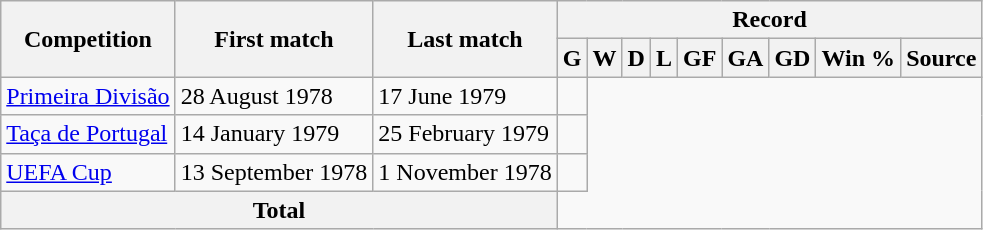<table class="wikitable" style="text-align: center">
<tr>
<th rowspan="2">Competition</th>
<th rowspan="2">First match</th>
<th rowspan="2">Last match</th>
<th colspan="9">Record</th>
</tr>
<tr>
<th>G</th>
<th>W</th>
<th>D</th>
<th>L</th>
<th>GF</th>
<th>GA</th>
<th>GD</th>
<th>Win %</th>
<th>Source</th>
</tr>
<tr>
<td align=left><a href='#'>Primeira Divisão</a></td>
<td align=left>28 August 1978</td>
<td align=left>17 June 1979<br></td>
<td align=left></td>
</tr>
<tr>
<td align=left><a href='#'>Taça de Portugal</a></td>
<td align=left>14 January 1979</td>
<td align=left>25 February 1979<br></td>
<td align=left></td>
</tr>
<tr>
<td align=left><a href='#'>UEFA Cup</a></td>
<td align=left>13 September 1978</td>
<td align=left>1 November 1978<br></td>
<td align=left></td>
</tr>
<tr>
<th colspan="3">Total<br></th>
</tr>
</table>
